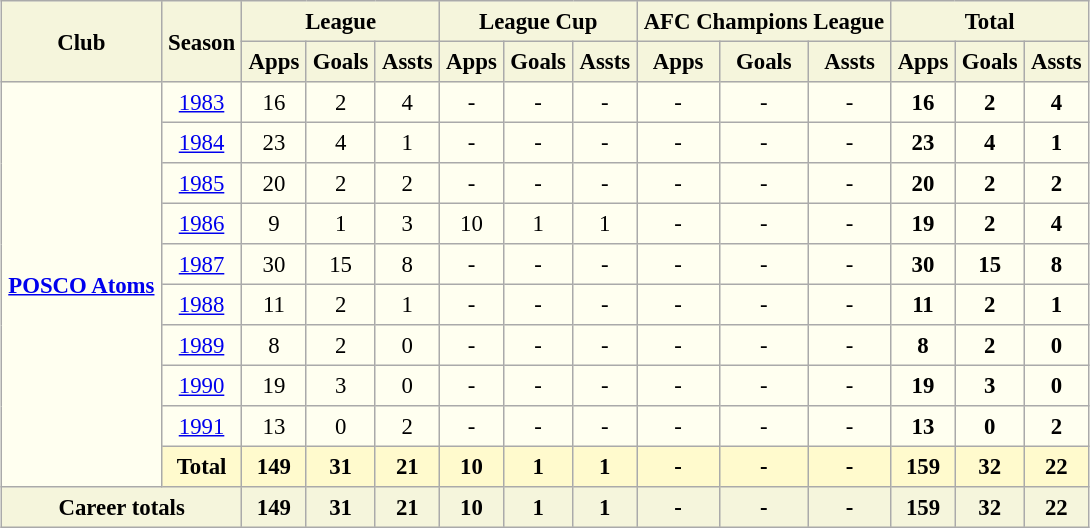<table border=1 align=center cellpadding=4 cellspacing=2 style="background: ivory; font-size: 95%; border: 1px #aaaaaa solid; border-collapse: collapse; clear:center">
<tr style="background:beige">
<th rowspan="2">Club</th>
<th rowspan="2">Season</th>
<th colspan="3">League</th>
<th colspan="3">League Cup</th>
<th colspan="3">AFC Champions League</th>
<th colspan="3">Total</th>
</tr>
<tr style="background:beige">
<th>Apps</th>
<th>Goals</th>
<th>Assts</th>
<th>Apps</th>
<th>Goals</th>
<th>Assts</th>
<th>Apps</th>
<th>Goals</th>
<th>Assts</th>
<th>Apps</th>
<th>Goals</th>
<th>Assts</th>
</tr>
<tr>
<td rowspan="10" align=center valign=center><strong><a href='#'>POSCO Atoms</a></strong></td>
<td align="center"><a href='#'>1983</a></td>
<td align="center">16</td>
<td align="center">2</td>
<td align="center">4</td>
<td align="center">-</td>
<td align="center">-</td>
<td align="center">-</td>
<td align="center">-</td>
<td align="center">-</td>
<td align="center">-</td>
<th>16</th>
<th>2</th>
<th>4</th>
</tr>
<tr>
<td align="center"><a href='#'>1984</a></td>
<td align="center">23</td>
<td align="center">4</td>
<td align="center">1</td>
<td align="center">-</td>
<td align="center">-</td>
<td align="center">-</td>
<td align="center">-</td>
<td align="center">-</td>
<td align="center">-</td>
<th>23</th>
<th>4</th>
<th>1</th>
</tr>
<tr>
<td align="center"><a href='#'>1985</a></td>
<td align="center">20</td>
<td align="center">2</td>
<td align="center">2</td>
<td align="center">-</td>
<td align="center">-</td>
<td align="center">-</td>
<td align="center">-</td>
<td align="center">-</td>
<td align="center">-</td>
<th>20</th>
<th>2</th>
<th>2</th>
</tr>
<tr>
<td align="center"><a href='#'>1986</a></td>
<td align="center">9</td>
<td align="center">1</td>
<td align="center">3</td>
<td align="center">10</td>
<td align="center">1</td>
<td align="center">1</td>
<td align="center">-</td>
<td align="center">-</td>
<td align="center">-</td>
<th>19</th>
<th>2</th>
<th>4</th>
</tr>
<tr>
<td align="center"><a href='#'>1987</a></td>
<td align="center">30</td>
<td align="center">15</td>
<td align="center">8</td>
<td align="center">-</td>
<td align="center">-</td>
<td align="center">-</td>
<td align="center">-</td>
<td align="center">-</td>
<td align="center">-</td>
<th>30</th>
<th>15</th>
<th>8</th>
</tr>
<tr>
<td align="center"><a href='#'>1988</a></td>
<td align="center">11</td>
<td align="center">2</td>
<td align="center">1</td>
<td align="center">-</td>
<td align="center">-</td>
<td align="center">-</td>
<td align="center">-</td>
<td align="center">-</td>
<td align="center">-</td>
<th>11</th>
<th>2</th>
<th>1</th>
</tr>
<tr>
<td align="center"><a href='#'>1989</a></td>
<td align="center">8</td>
<td align="center">2</td>
<td align="center">0</td>
<td align="center">-</td>
<td align="center">-</td>
<td align="center">-</td>
<td align="center">-</td>
<td align="center">-</td>
<td align="center">-</td>
<th>8</th>
<th>2</th>
<th>0</th>
</tr>
<tr>
<td align="center"><a href='#'>1990</a></td>
<td align="center">19</td>
<td align="center">3</td>
<td align="center">0</td>
<td align="center">-</td>
<td align="center">-</td>
<td align="center">-</td>
<td align="center">-</td>
<td align="center">-</td>
<td align="center">-</td>
<th>19</th>
<th>3</th>
<th>0</th>
</tr>
<tr>
<td align="center"><a href='#'>1991</a></td>
<td align="center">13</td>
<td align="center">0</td>
<td align="center">2</td>
<td align="center">-</td>
<td align="center">-</td>
<td align="center">-</td>
<td align="center">-</td>
<td align="center">-</td>
<td align="center">-</td>
<th>13</th>
<th>0</th>
<th>2</th>
</tr>
<tr style="background:lemonchiffon">
<th>Total</th>
<th>149</th>
<th>31</th>
<th>21</th>
<th>10</th>
<th>1</th>
<th>1</th>
<th>-</th>
<th>-</th>
<th>-</th>
<th>159</th>
<th>32</th>
<th>22</th>
</tr>
<tr style="background:beige">
<th colspan="2">Career totals</th>
<th>149</th>
<th>31</th>
<th>21</th>
<th>10</th>
<th>1</th>
<th>1</th>
<th>-</th>
<th>-</th>
<th>-</th>
<th>159</th>
<th>32</th>
<th>22</th>
</tr>
</table>
